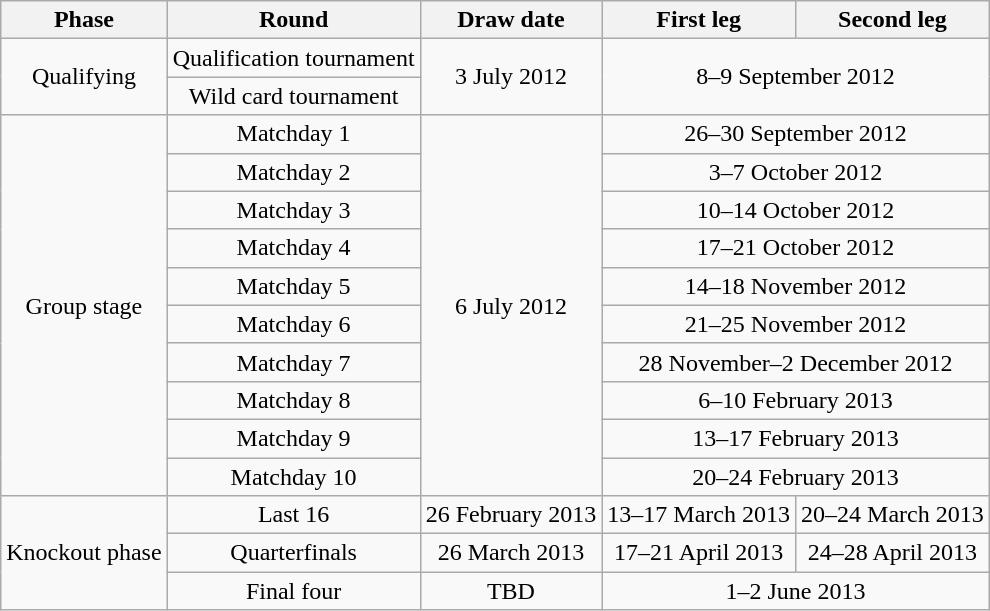<table class="wikitable" style="text-align:center">
<tr>
<th>Phase</th>
<th>Round</th>
<th>Draw date</th>
<th>First leg</th>
<th>Second leg</th>
</tr>
<tr>
<td rowspan="2">Qualifying</td>
<td>Qualification tournament</td>
<td rowspan="2">3 July 2012</td>
<td colspan="2" rowspan="2">8–9 September 2012</td>
</tr>
<tr>
<td>Wild card tournament</td>
</tr>
<tr>
<td rowspan="10">Group stage</td>
<td>Matchday 1</td>
<td rowspan="10">6 July 2012</td>
<td colspan="2">26–30 September 2012</td>
</tr>
<tr>
<td>Matchday 2</td>
<td colspan="2">3–7 October 2012</td>
</tr>
<tr>
<td>Matchday 3</td>
<td colspan="2">10–14 October 2012</td>
</tr>
<tr>
<td>Matchday 4</td>
<td colspan="2">17–21 October 2012</td>
</tr>
<tr>
<td>Matchday 5</td>
<td colspan="2">14–18 November 2012</td>
</tr>
<tr>
<td>Matchday 6</td>
<td colspan="2">21–25 November 2012</td>
</tr>
<tr>
<td>Matchday 7</td>
<td colspan="2">28 November–2 December 2012</td>
</tr>
<tr>
<td>Matchday 8</td>
<td colspan="2">6–10 February 2013</td>
</tr>
<tr>
<td>Matchday 9</td>
<td colspan="2">13–17 February 2013</td>
</tr>
<tr>
<td>Matchday 10</td>
<td colspan="2">20–24 February 2013</td>
</tr>
<tr>
<td rowspan="3">Knockout phase</td>
<td>Last 16</td>
<td>26 February 2013</td>
<td>13–17 March 2013</td>
<td>20–24 March 2013</td>
</tr>
<tr>
<td>Quarterfinals</td>
<td>26 March 2013</td>
<td>17–21 April 2013</td>
<td>24–28 April 2013</td>
</tr>
<tr>
<td>Final four</td>
<td>TBD</td>
<td colspan="2">1–2 June 2013</td>
</tr>
</table>
